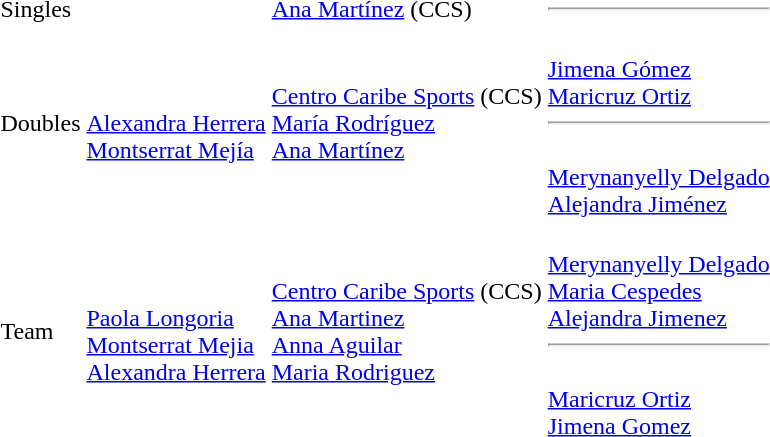<table>
<tr>
<td>Singles</td>
<td></td>
<td><a href='#'>Ana Martínez</a> (CCS)</td>
<td><hr></td>
</tr>
<tr>
<td>Doubles</td>
<td><br><a href='#'>Alexandra Herrera</a><br><a href='#'>Montserrat Mejía</a></td>
<td><a href='#'>Centro Caribe Sports</a> (CCS)<br><a href='#'>María Rodríguez</a><br><a href='#'>Ana Martínez</a></td>
<td><br><a href='#'>Jimena Gómez</a><br><a href='#'>Maricruz Ortiz</a><hr><br><a href='#'>Merynanyelly Delgado</a><br><a href='#'>Alejandra Jiménez</a></td>
</tr>
<tr>
<td>Team</td>
<td><br><a href='#'>Paola Longoria</a><br><a href='#'>Montserrat Mejia</a><br><a href='#'>Alexandra Herrera</a></td>
<td><a href='#'>Centro Caribe Sports</a> (CCS)<br><a href='#'>Ana Martinez</a><br><a href='#'>Anna Aguilar</a><br><a href='#'>Maria Rodriguez</a></td>
<td><br><a href='#'>Merynanyelly Delgado</a><br><a href='#'>Maria Cespedes</a><br><a href='#'>Alejandra Jimenez</a><hr><br><a href='#'>Maricruz Ortiz</a><br><a href='#'>Jimena Gomez</a></td>
</tr>
</table>
